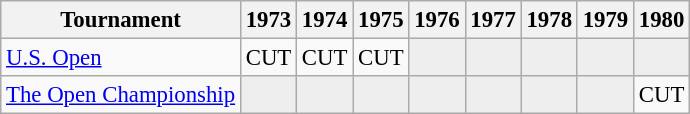<table class="wikitable" style="font-size:95%;text-align:center;">
<tr>
<th>Tournament</th>
<th>1973</th>
<th>1974</th>
<th>1975</th>
<th>1976</th>
<th>1977</th>
<th>1978</th>
<th>1979</th>
<th>1980</th>
</tr>
<tr>
<td align=left><a href='#'>U.S. Open</a></td>
<td>CUT</td>
<td>CUT</td>
<td>CUT</td>
<td style="background:#eeeeee;"></td>
<td style="background:#eeeeee;"></td>
<td style="background:#eeeeee;"></td>
<td style="background:#eeeeee;"></td>
<td style="background:#eeeeee;"></td>
</tr>
<tr>
<td align=left><a href='#'>The Open Championship</a></td>
<td style="background:#eeeeee;"></td>
<td style="background:#eeeeee;"></td>
<td style="background:#eeeeee;"></td>
<td style="background:#eeeeee;"></td>
<td style="background:#eeeeee;"></td>
<td style="background:#eeeeee;"></td>
<td style="background:#eeeeee;"></td>
<td>CUT</td>
</tr>
</table>
